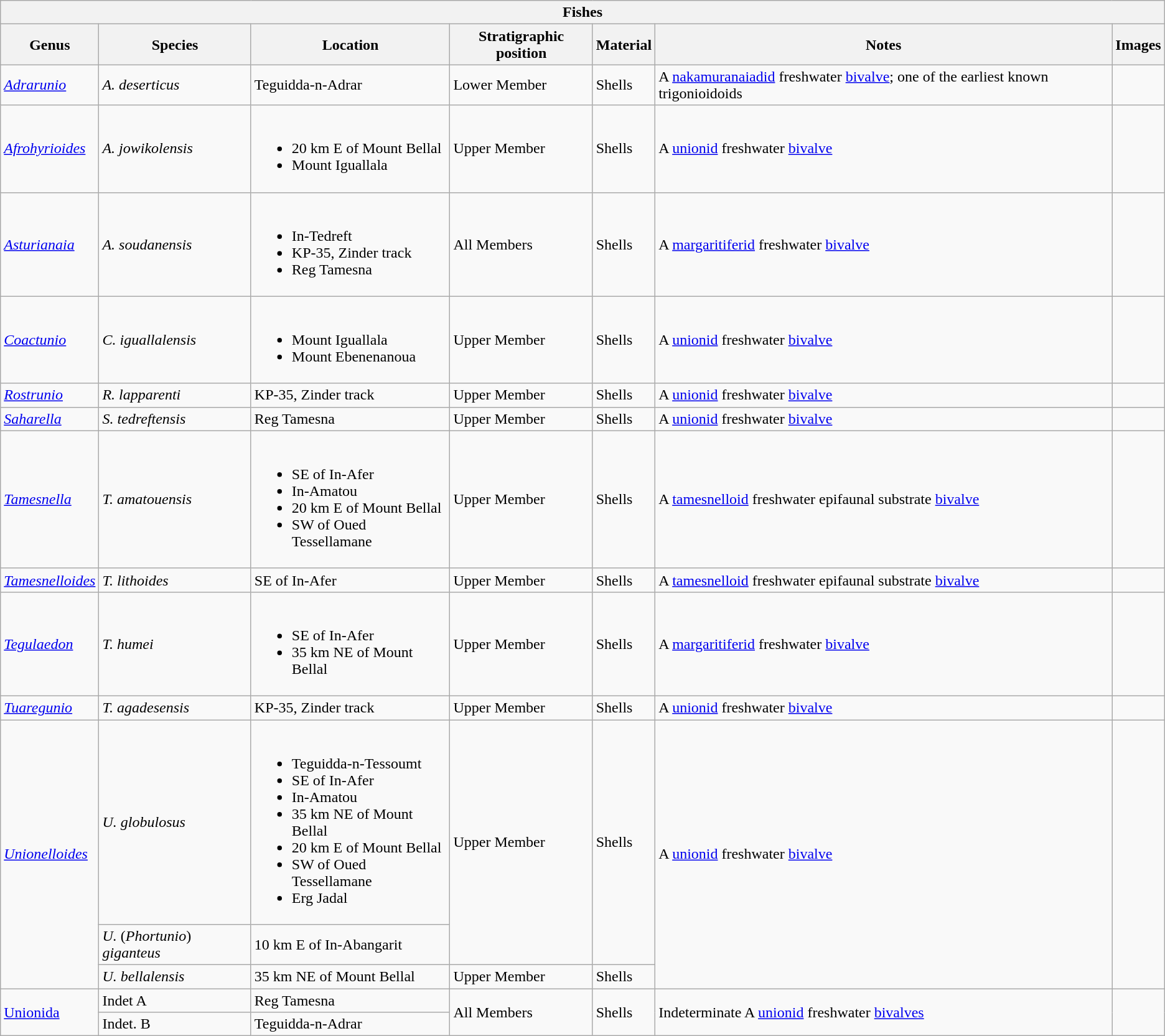<table class="wikitable" align="center">
<tr>
<th colspan="7" align="center">Fishes</th>
</tr>
<tr>
<th>Genus</th>
<th>Species</th>
<th>Location</th>
<th>Stratigraphic position</th>
<th>Material</th>
<th>Notes</th>
<th>Images</th>
</tr>
<tr>
<td><em><a href='#'>Adrarunio</a></em></td>
<td><em>A. deserticus</em></td>
<td>Teguidda-n-Adrar</td>
<td>Lower Member</td>
<td>Shells</td>
<td>A <a href='#'>nakamuranaiadid</a> freshwater <a href='#'>bivalve</a>; one of the earliest known trigonioidoids</td>
<td></td>
</tr>
<tr>
<td><em><a href='#'>Afrohyrioides</a></em></td>
<td><em>A. jowikolensis</em></td>
<td><br><ul><li>20 km E of Mount Bellal</li><li>Mount Iguallala</li></ul></td>
<td>Upper Member</td>
<td>Shells</td>
<td>A <a href='#'>unionid</a> freshwater <a href='#'>bivalve</a></td>
<td></td>
</tr>
<tr>
<td><em><a href='#'>Asturianaia</a></em></td>
<td><em>A. soudanensis</em></td>
<td><br><ul><li>In-Tedreft</li><li>KP-35, Zinder track</li><li>Reg Tamesna</li></ul></td>
<td>All Members</td>
<td>Shells</td>
<td>A <a href='#'>margaritiferid</a> freshwater <a href='#'>bivalve</a></td>
<td></td>
</tr>
<tr>
<td><em><a href='#'>Coactunio</a></em></td>
<td><em>C. iguallalensis</em></td>
<td><br><ul><li>Mount Iguallala</li><li>Mount Ebenenanoua</li></ul></td>
<td>Upper Member</td>
<td>Shells</td>
<td>A <a href='#'>unionid</a> freshwater <a href='#'>bivalve</a></td>
<td></td>
</tr>
<tr>
<td><em><a href='#'>Rostrunio</a></em></td>
<td><em>R. lapparenti</em></td>
<td>KP-35, Zinder track</td>
<td>Upper Member</td>
<td>Shells</td>
<td>A <a href='#'>unionid</a> freshwater <a href='#'>bivalve</a></td>
<td></td>
</tr>
<tr>
<td><em><a href='#'>Saharella</a></em></td>
<td><em>S. tedreftensis</em></td>
<td>Reg Tamesna</td>
<td>Upper Member</td>
<td>Shells</td>
<td>A <a href='#'>unionid</a> freshwater <a href='#'>bivalve</a></td>
<td></td>
</tr>
<tr>
<td><em><a href='#'>Tamesnella</a></em></td>
<td><em>T. amatouensis</em></td>
<td><br><ul><li>SE of In-Afer</li><li>In-Amatou</li><li>20 km E of Mount Bellal</li><li>SW of Oued Tessellamane</li></ul></td>
<td>Upper Member</td>
<td>Shells</td>
<td>A <a href='#'>tamesnelloid</a> freshwater epifaunal substrate <a href='#'>bivalve</a></td>
<td></td>
</tr>
<tr>
<td><em><a href='#'>Tamesnelloides</a></em></td>
<td><em>T. lithoides</em></td>
<td>SE of In-Afer</td>
<td>Upper Member</td>
<td>Shells</td>
<td>A  <a href='#'>tamesnelloid</a> freshwater epifaunal substrate <a href='#'>bivalve</a></td>
<td></td>
</tr>
<tr>
<td><em><a href='#'>Tegulaedon</a></em></td>
<td><em>T. humei</em></td>
<td><br><ul><li>SE of In-Afer</li><li>35 km NE of Mount Bellal</li></ul></td>
<td>Upper Member</td>
<td>Shells</td>
<td>A <a href='#'>margaritiferid</a> freshwater <a href='#'>bivalve</a></td>
<td></td>
</tr>
<tr>
<td><em><a href='#'>Tuaregunio</a></em></td>
<td><em>T. agadesensis</em></td>
<td>KP-35, Zinder track</td>
<td>Upper Member</td>
<td>Shells</td>
<td>A <a href='#'>unionid</a> freshwater <a href='#'>bivalve</a></td>
<td></td>
</tr>
<tr>
<td rowspan="3"><em><a href='#'>Unionelloides</a></em></td>
<td><em>U. globulosus</em></td>
<td><br><ul><li>Teguidda-n-Tessoumt</li><li>SE of In-Afer</li><li>In-Amatou</li><li>35 km NE of Mount Bellal</li><li>20 km E of Mount Bellal</li><li>SW of Oued Tessellamane</li><li>Erg Jadal</li></ul></td>
<td rowspan="2">Upper Member</td>
<td rowspan="2">Shells</td>
<td rowspan="3">A <a href='#'>unionid</a> freshwater <a href='#'>bivalve</a></td>
<td rowspan="3"></td>
</tr>
<tr>
<td><em>U.</em> (<em>Phortunio</em>) <em>giganteus</em></td>
<td>10 km E of In-Abangarit</td>
</tr>
<tr>
<td><em>U. bellalensis</em></td>
<td>35 km NE of Mount Bellal</td>
<td>Upper Member</td>
<td>Shells</td>
</tr>
<tr>
<td rowspan="2"><a href='#'>Unionida</a></td>
<td>Indet A</td>
<td>Reg Tamesna</td>
<td rowspan="2">All Members</td>
<td rowspan="2">Shells</td>
<td rowspan="2">Indeterminate A <a href='#'>unionid</a> freshwater <a href='#'>bivalves</a></td>
<td rowspan="2"></td>
</tr>
<tr>
<td>Indet. B</td>
<td>Teguidda-n-Adrar</td>
</tr>
</table>
